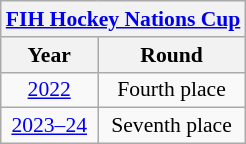<table class="wikitable" style="text-align: center; font-size: 90%;">
<tr>
<th colspan="8"><a href='#'>FIH Hockey Nations Cup</a></th>
</tr>
<tr>
<th>Year</th>
<th>Round</th>
</tr>
<tr>
<td> <a href='#'>2022</a></td>
<td>Fourth place</td>
</tr>
<tr>
<td> <a href='#'>2023–24</a></td>
<td>Seventh place</td>
</tr>
</table>
